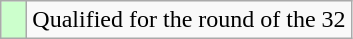<table class=wikitable>
<tr>
<td width=10px style="background-color:#ccffcc;"></td>
<td>Qualified for the round of the 32</td>
</tr>
</table>
